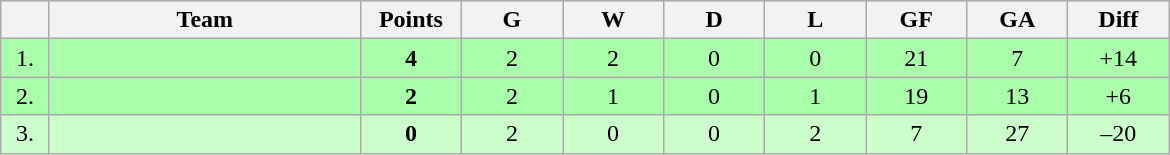<table class=wikitable style="text-align:center">
<tr bgcolor="#DCDCDC">
<th width="25"></th>
<th width="200">Team</th>
<th width="60">Points</th>
<th width="60">G</th>
<th width="60">W</th>
<th width="60">D</th>
<th width="60">L</th>
<th width="60">GF</th>
<th width="60">GA</th>
<th width="60">Diff</th>
</tr>
<tr bgcolor=#AAFFAA>
<td>1.</td>
<td align=left></td>
<td><strong>4</strong></td>
<td>2</td>
<td>2</td>
<td>0</td>
<td>0</td>
<td>21</td>
<td>7</td>
<td>+14</td>
</tr>
<tr bgcolor=#AAFFAA>
<td>2.</td>
<td align=left></td>
<td><strong>2</strong></td>
<td>2</td>
<td>1</td>
<td>0</td>
<td>1</td>
<td>19</td>
<td>13</td>
<td>+6</td>
</tr>
<tr bgcolor=#CCFFCC>
<td>3.</td>
<td align=left></td>
<td><strong>0</strong></td>
<td>2</td>
<td>0</td>
<td>0</td>
<td>2</td>
<td>7</td>
<td>27</td>
<td>–20</td>
</tr>
</table>
